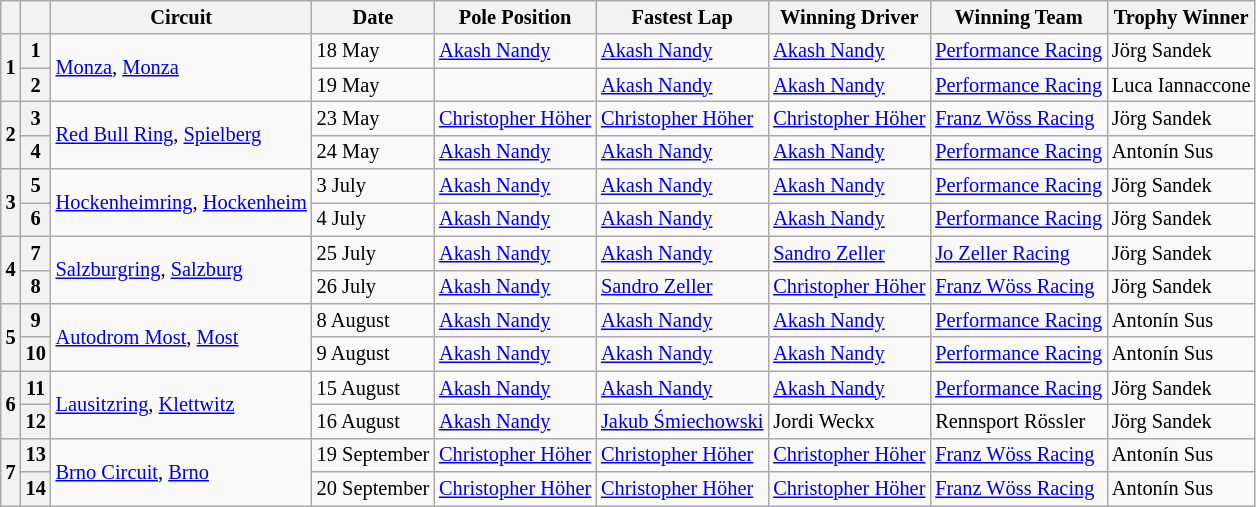<table class="wikitable" style="font-size: 85%">
<tr>
<th></th>
<th></th>
<th>Circuit</th>
<th>Date</th>
<th>Pole Position</th>
<th>Fastest Lap</th>
<th>Winning Driver</th>
<th>Winning Team</th>
<th>Trophy Winner</th>
</tr>
<tr>
<th rowspan=2>1</th>
<th>1</th>
<td rowspan=2> <a href='#'>Monza</a>, <a href='#'>Monza</a></td>
<td>18 May</td>
<td> <a href='#'>Akash Nandy</a></td>
<td> <a href='#'>Akash Nandy</a></td>
<td> <a href='#'>Akash Nandy</a></td>
<td> <a href='#'>Performance Racing</a></td>
<td> Jörg Sandek</td>
</tr>
<tr>
<th>2</th>
<td>19 May</td>
<td></td>
<td> <a href='#'>Akash Nandy</a></td>
<td> <a href='#'>Akash Nandy</a></td>
<td> <a href='#'>Performance Racing</a></td>
<td> Luca Iannaccone</td>
</tr>
<tr>
<th rowspan=2>2</th>
<th>3</th>
<td rowspan=2> <a href='#'>Red Bull Ring</a>, <a href='#'>Spielberg</a></td>
<td>23 May</td>
<td> <a href='#'>Christopher Höher</a></td>
<td> <a href='#'>Christopher Höher</a></td>
<td> <a href='#'>Christopher Höher</a></td>
<td> <a href='#'>Franz Wöss Racing</a></td>
<td> Jörg Sandek</td>
</tr>
<tr>
<th>4</th>
<td>24 May</td>
<td> <a href='#'>Akash Nandy</a></td>
<td> <a href='#'>Akash Nandy</a></td>
<td> <a href='#'>Akash Nandy</a></td>
<td> <a href='#'>Performance Racing</a></td>
<td> Antonín Sus</td>
</tr>
<tr>
<th rowspan=2>3</th>
<th>5</th>
<td rowspan=2> <a href='#'>Hockenheimring</a>, <a href='#'>Hockenheim</a></td>
<td>3 July</td>
<td> <a href='#'>Akash Nandy</a></td>
<td> <a href='#'>Akash Nandy</a></td>
<td> <a href='#'>Akash Nandy</a></td>
<td> <a href='#'>Performance Racing</a></td>
<td> Jörg Sandek</td>
</tr>
<tr>
<th>6</th>
<td>4 July</td>
<td> <a href='#'>Akash Nandy</a></td>
<td> <a href='#'>Akash Nandy</a></td>
<td> <a href='#'>Akash Nandy</a></td>
<td> <a href='#'>Performance Racing</a></td>
<td> Jörg Sandek</td>
</tr>
<tr>
<th rowspan=2>4</th>
<th>7</th>
<td rowspan=2> <a href='#'>Salzburgring</a>, <a href='#'>Salzburg</a></td>
<td>25 July</td>
<td> <a href='#'>Akash Nandy</a></td>
<td> <a href='#'>Akash Nandy</a></td>
<td> <a href='#'>Sandro Zeller</a></td>
<td> <a href='#'>Jo Zeller Racing</a></td>
<td> Jörg Sandek</td>
</tr>
<tr>
<th>8</th>
<td>26 July</td>
<td> <a href='#'>Akash Nandy</a></td>
<td> <a href='#'>Sandro Zeller</a></td>
<td> <a href='#'>Christopher Höher</a></td>
<td> <a href='#'>Franz Wöss Racing</a></td>
<td> Jörg Sandek</td>
</tr>
<tr>
<th rowspan=2>5</th>
<th>9</th>
<td rowspan=2> <a href='#'>Autodrom Most</a>, <a href='#'>Most</a></td>
<td>8 August</td>
<td> <a href='#'>Akash Nandy</a></td>
<td> <a href='#'>Akash Nandy</a></td>
<td> <a href='#'>Akash Nandy</a></td>
<td> <a href='#'>Performance Racing</a></td>
<td> Antonín Sus</td>
</tr>
<tr>
<th>10</th>
<td>9 August</td>
<td> <a href='#'>Akash Nandy</a></td>
<td> <a href='#'>Akash Nandy</a></td>
<td> <a href='#'>Akash Nandy</a></td>
<td> <a href='#'>Performance Racing</a></td>
<td> Antonín Sus</td>
</tr>
<tr>
<th rowspan=2>6</th>
<th>11</th>
<td rowspan=2> <a href='#'>Lausitzring</a>, <a href='#'>Klettwitz</a></td>
<td>15 August</td>
<td> <a href='#'>Akash Nandy</a></td>
<td> <a href='#'>Akash Nandy</a></td>
<td> <a href='#'>Akash Nandy</a></td>
<td> <a href='#'>Performance Racing</a></td>
<td> Jörg Sandek</td>
</tr>
<tr>
<th>12</th>
<td>16 August</td>
<td> <a href='#'>Akash Nandy</a></td>
<td> <a href='#'>Jakub Śmiechowski</a></td>
<td> Jordi Weckx</td>
<td> Rennsport Rössler</td>
<td> Jörg Sandek</td>
</tr>
<tr>
<th rowspan=2>7</th>
<th>13</th>
<td rowspan=2> <a href='#'>Brno Circuit</a>, <a href='#'>Brno</a></td>
<td>19 September</td>
<td> <a href='#'>Christopher Höher</a></td>
<td> <a href='#'>Christopher Höher</a></td>
<td> <a href='#'>Christopher Höher</a></td>
<td> <a href='#'>Franz Wöss Racing</a></td>
<td> Antonín Sus</td>
</tr>
<tr>
<th>14</th>
<td>20 September</td>
<td> <a href='#'>Christopher Höher</a></td>
<td> <a href='#'>Christopher Höher</a></td>
<td> <a href='#'>Christopher Höher</a></td>
<td> <a href='#'>Franz Wöss Racing</a></td>
<td> Antonín Sus</td>
</tr>
</table>
